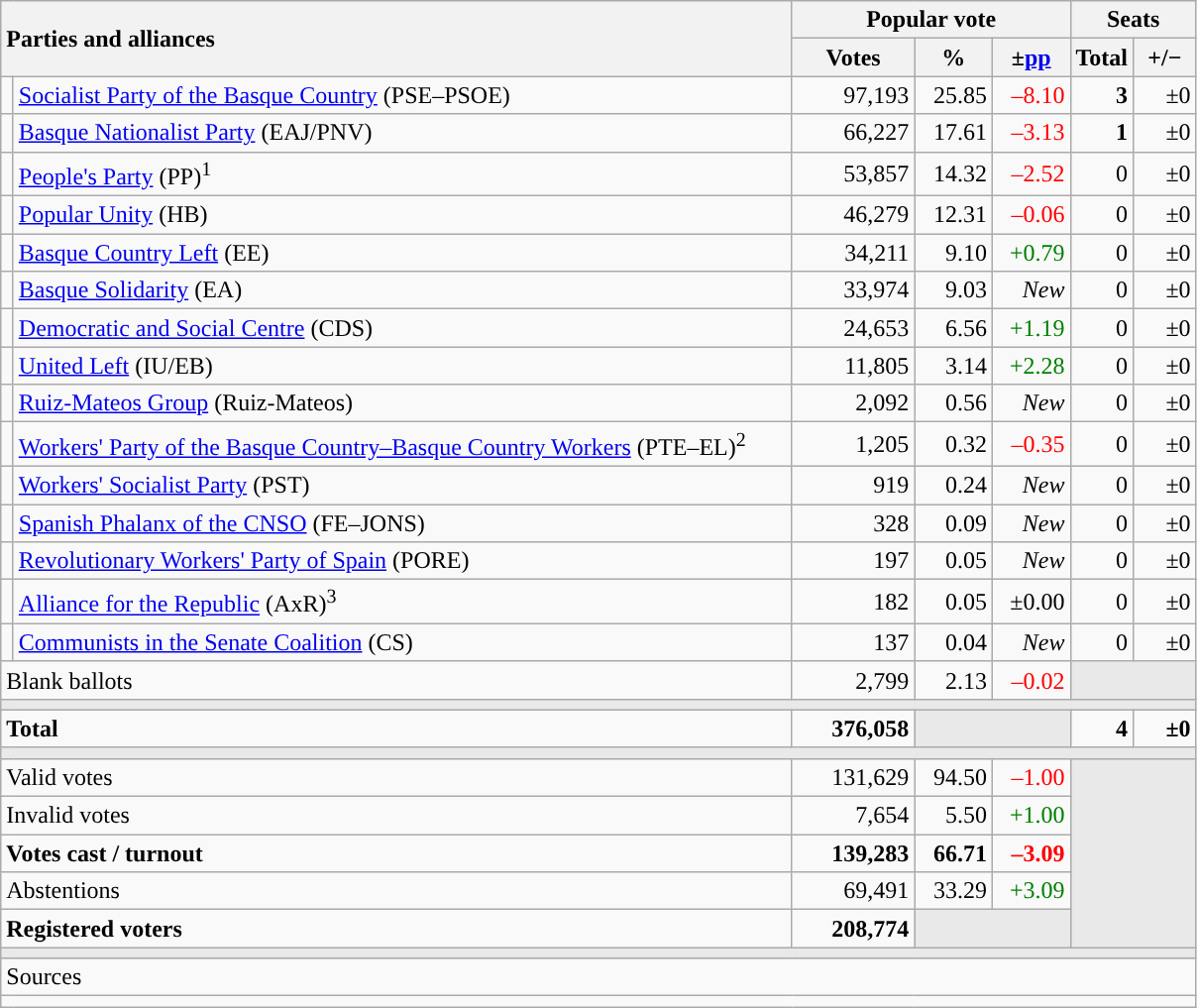<table class="wikitable" style="text-align:right;">
<tr>
<th style="text-align:left;" rowspan="2" colspan="2" width="525">Parties and alliances</th>
<th colspan="3">Popular vote</th>
<th colspan="2">Seats</th>
</tr>
<tr>
<th width="75">Votes</th>
<th width="45">%</th>
<th width="45">±<a href='#'>pp</a></th>
<th width="35">Total</th>
<th width="35">+/−</th>
</tr>
<tr>
<td width="1" style="color:inherit;background:"></td>
<td align="left"><a href='#'>Socialist Party of the Basque Country</a> (PSE–PSOE)</td>
<td>97,193</td>
<td>25.85</td>
<td style="color:red;">–8.10</td>
<td><strong>3</strong></td>
<td>±0</td>
</tr>
<tr>
<td style="color:inherit;background:"></td>
<td align="left"><a href='#'>Basque Nationalist Party</a> (EAJ/PNV)</td>
<td>66,227</td>
<td>17.61</td>
<td style="color:red;">–3.13</td>
<td><strong>1</strong></td>
<td>±0</td>
</tr>
<tr>
<td style="color:inherit;background:"></td>
<td align="left"><a href='#'>People's Party</a> (PP)<sup>1</sup></td>
<td>53,857</td>
<td>14.32</td>
<td style="color:red;">–2.52</td>
<td>0</td>
<td>±0</td>
</tr>
<tr>
<td style="color:inherit;background:"></td>
<td align="left"><a href='#'>Popular Unity</a> (HB)</td>
<td>46,279</td>
<td>12.31</td>
<td style="color:red;">–0.06</td>
<td>0</td>
<td>±0</td>
</tr>
<tr>
<td style="color:inherit;background:"></td>
<td align="left"><a href='#'>Basque Country Left</a> (EE)</td>
<td>34,211</td>
<td>9.10</td>
<td style="color:green;">+0.79</td>
<td>0</td>
<td>±0</td>
</tr>
<tr>
<td style="color:inherit;background:"></td>
<td align="left"><a href='#'>Basque Solidarity</a> (EA)</td>
<td>33,974</td>
<td>9.03</td>
<td><em>New</em></td>
<td>0</td>
<td>±0</td>
</tr>
<tr>
<td style="color:inherit;background:"></td>
<td align="left"><a href='#'>Democratic and Social Centre</a> (CDS)</td>
<td>24,653</td>
<td>6.56</td>
<td style="color:green;">+1.19</td>
<td>0</td>
<td>±0</td>
</tr>
<tr>
<td style="color:inherit;background:"></td>
<td align="left"><a href='#'>United Left</a> (IU/EB)</td>
<td>11,805</td>
<td>3.14</td>
<td style="color:green;">+2.28</td>
<td>0</td>
<td>±0</td>
</tr>
<tr>
<td style="color:inherit;background:"></td>
<td align="left"><a href='#'>Ruiz-Mateos Group</a> (Ruiz-Mateos)</td>
<td>2,092</td>
<td>0.56</td>
<td><em>New</em></td>
<td>0</td>
<td>±0</td>
</tr>
<tr>
<td style="color:inherit;background:"></td>
<td align="left"><a href='#'>Workers' Party of the Basque Country–Basque Country Workers</a> (PTE–EL)<sup>2</sup></td>
<td>1,205</td>
<td>0.32</td>
<td style="color:red;">–0.35</td>
<td>0</td>
<td>±0</td>
</tr>
<tr>
<td style="color:inherit;background:"></td>
<td align="left"><a href='#'>Workers' Socialist Party</a> (PST)</td>
<td>919</td>
<td>0.24</td>
<td><em>New</em></td>
<td>0</td>
<td>±0</td>
</tr>
<tr>
<td style="color:inherit;background:"></td>
<td align="left"><a href='#'>Spanish Phalanx of the CNSO</a> (FE–JONS)</td>
<td>328</td>
<td>0.09</td>
<td><em>New</em></td>
<td>0</td>
<td>±0</td>
</tr>
<tr>
<td style="color:inherit;background:"></td>
<td align="left"><a href='#'>Revolutionary Workers' Party of Spain</a> (PORE)</td>
<td>197</td>
<td>0.05</td>
<td><em>New</em></td>
<td>0</td>
<td>±0</td>
</tr>
<tr>
<td style="color:inherit;background:"></td>
<td align="left"><a href='#'>Alliance for the Republic</a> (AxR)<sup>3</sup></td>
<td>182</td>
<td>0.05</td>
<td>±0.00</td>
<td>0</td>
<td>±0</td>
</tr>
<tr>
<td style="color:inherit;background:"></td>
<td align="left"><a href='#'>Communists in the Senate Coalition</a> (CS)</td>
<td>137</td>
<td>0.04</td>
<td><em>New</em></td>
<td>0</td>
<td>±0</td>
</tr>
<tr>
<td align="left" colspan="2">Blank ballots</td>
<td>2,799</td>
<td>2.13</td>
<td style="color:red;">–0.02</td>
<td bgcolor="#E9E9E9" colspan="2"></td>
</tr>
<tr>
<td colspan="7" bgcolor="#E9E9E9"></td>
</tr>
<tr style="font-weight:bold;">
<td align="left" colspan="2">Total</td>
<td>376,058</td>
<td bgcolor="#E9E9E9" colspan="2"></td>
<td>4</td>
<td>±0</td>
</tr>
<tr>
<td colspan="7" bgcolor="#E9E9E9"></td>
</tr>
<tr>
<td align="left" colspan="2">Valid votes</td>
<td>131,629</td>
<td>94.50</td>
<td style="color:red;">–1.00</td>
<td bgcolor="#E9E9E9" colspan="2" rowspan="5"></td>
</tr>
<tr>
<td align="left" colspan="2">Invalid votes</td>
<td>7,654</td>
<td>5.50</td>
<td style="color:green;">+1.00</td>
</tr>
<tr style="font-weight:bold;">
<td align="left" colspan="2">Votes cast / turnout</td>
<td>139,283</td>
<td>66.71</td>
<td style="color:red;">–3.09</td>
</tr>
<tr>
<td align="left" colspan="2">Abstentions</td>
<td>69,491</td>
<td>33.29</td>
<td style="color:green;">+3.09</td>
</tr>
<tr style="font-weight:bold;">
<td align="left" colspan="2">Registered voters</td>
<td>208,774</td>
<td bgcolor="#E9E9E9" colspan="2"></td>
</tr>
<tr>
<td colspan="7" bgcolor="#E9E9E9"></td>
</tr>
<tr>
<td align="left" colspan="7">Sources</td>
</tr>
<tr>
<td colspan="7" style="text-align:left; max-width:790px;"></td>
</tr>
</table>
